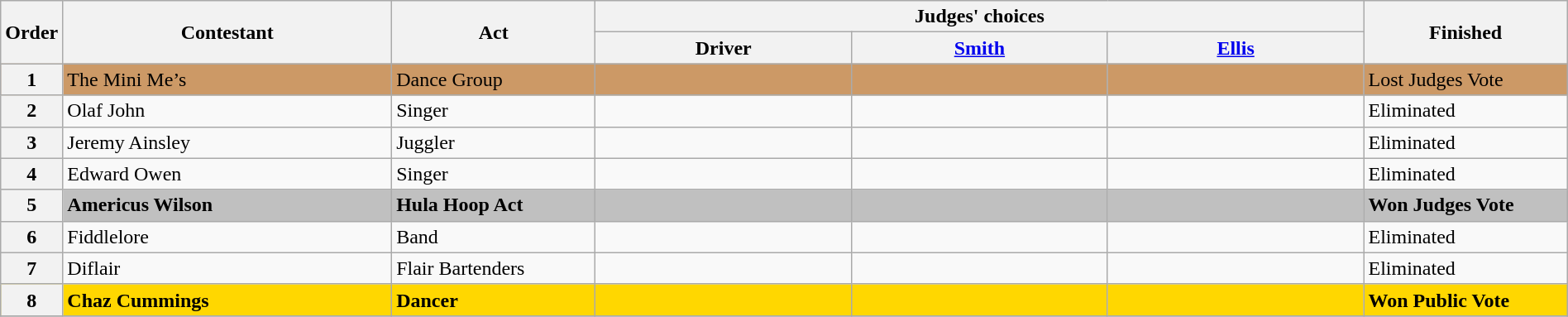<table class="wikitable" width="100%">
<tr>
<th rowspan=2 width="1%">Order</th>
<th rowspan=2 width="21%">Contestant</th>
<th rowspan=2 width="13%">Act</th>
<th colspan="3">Judges' choices</th>
<th rowspan=2 width="13%">Finished</th>
</tr>
<tr>
<th width="70">Driver</th>
<th width="70"><a href='#'>Smith</a></th>
<th width="70"><a href='#'>Ellis</a></th>
</tr>
<tr style="background:#c96;">
<th>1</th>
<td>The Mini Me’s</td>
<td>Dance Group</td>
<td></td>
<td></td>
<td></td>
<td>Lost Judges Vote</td>
</tr>
<tr>
<th>2</th>
<td>Olaf John</td>
<td>Singer</td>
<td></td>
<td></td>
<td></td>
<td>Eliminated</td>
</tr>
<tr>
<th>3</th>
<td>Jeremy Ainsley</td>
<td>Juggler</td>
<td></td>
<td></td>
<td></td>
<td>Eliminated</td>
</tr>
<tr>
<th>4</th>
<td>Edward Owen</td>
<td>Singer</td>
<td></td>
<td></td>
<td></td>
<td>Eliminated</td>
</tr>
<tr style="background:silver;">
<th>5</th>
<td><strong>Americus Wilson</strong></td>
<td><strong>Hula Hoop Act</strong></td>
<td style="text-align: center;"></td>
<td style="text-align: center;"></td>
<td style="text-align: center;"></td>
<td><strong>Won Judges Vote</strong></td>
</tr>
<tr>
<th>6</th>
<td>Fiddlelore</td>
<td>Band</td>
<td></td>
<td></td>
<td></td>
<td>Eliminated</td>
</tr>
<tr>
<th>7</th>
<td>Diflair</td>
<td>Flair Bartenders</td>
<td></td>
<td></td>
<td></td>
<td>Eliminated</td>
</tr>
<tr style="background:gold;">
<th>8</th>
<td><strong>Chaz Cummings</strong></td>
<td><strong>Dancer</strong></td>
<td></td>
<td></td>
<td></td>
<td><strong>Won Public Vote</strong></td>
</tr>
<tr>
</tr>
</table>
